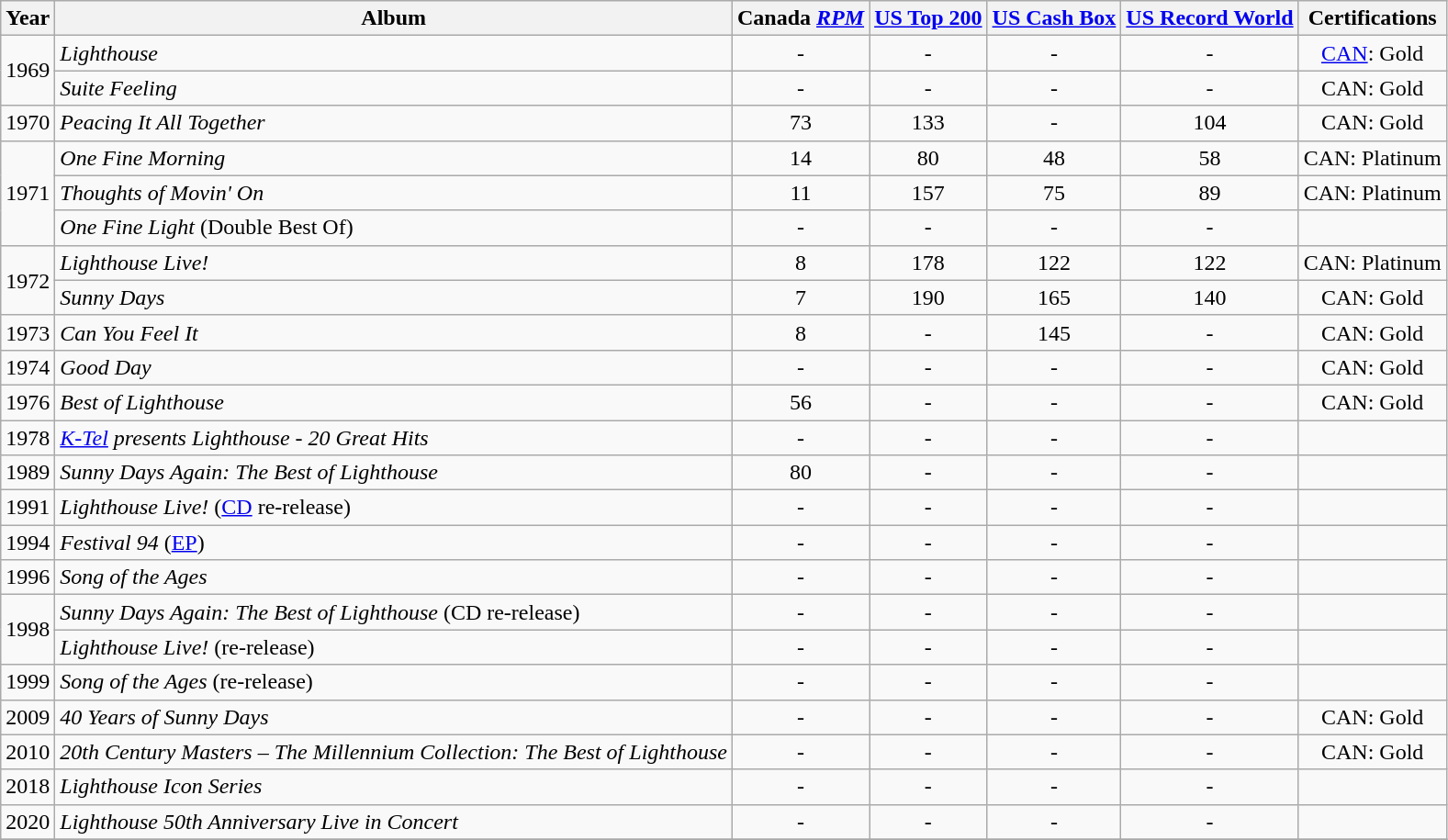<table class="wikitable">
<tr>
<th align="left" valign="center">Year</th>
<th align="left" valign="center">Album</th>
<th align="left" valign="center">Canada <em><a href='#'>RPM</a></em></th>
<th align="center" valign="center"><a href='#'>US Top 200</a></th>
<th align="center" valign="center"><a href='#'>US Cash Box</a></th>
<th align="center" valign="center"><a href='#'>US Record World</a></th>
<th align="left" valign="center">Certifications</th>
</tr>
<tr>
<td rowspan="2">1969</td>
<td align="left" valign="center"><em>Lighthouse</em></td>
<td align="center" valign="center">-</td>
<td align="center" valign="center">-</td>
<td align="center" valign="center">-</td>
<td align="center" valign="center">-</td>
<td align="center" valign="center"><a href='#'>CAN</a>: Gold</td>
</tr>
<tr>
<td align="left" valign="center"><em>Suite Feeling</em></td>
<td align="center" valign="center">-</td>
<td align="center" valign="center">-</td>
<td align="center" valign="center">-</td>
<td align="center" valign="center">-</td>
<td align="center" valign="center">CAN: Gold</td>
</tr>
<tr>
<td rowspan="1">1970</td>
<td align="left" valign="center"><em>Peacing It All Together</em></td>
<td align="center" valign="center">73</td>
<td align="center" valign="center">133</td>
<td align="center" valign="center">-</td>
<td align="center" valign="center">104</td>
<td align="center" valign="center">CAN: Gold</td>
</tr>
<tr>
<td rowspan="3">1971</td>
<td align="left" valign="center"><em>One Fine Morning</em></td>
<td align="center" valign="center">14</td>
<td align="center" valign="center">80</td>
<td align="center" valign="center">48</td>
<td align="center" valign="center">58</td>
<td align="center" valign="center">CAN: Platinum</td>
</tr>
<tr>
<td align="left" valign="center"><em>Thoughts of Movin' On</em></td>
<td align="center" valign="center">11</td>
<td align="center" valign="center">157</td>
<td align="center" valign="center">75</td>
<td align="center" valign="center">89</td>
<td align="center" valign="center">CAN: Platinum</td>
</tr>
<tr>
<td align="left" valign="center"><em>One Fine Light</em> (Double Best Of)</td>
<td align="center" valign="center">-</td>
<td align="center" valign="center">-</td>
<td align="center" valign="center">-</td>
<td align="center" valign="center">-</td>
<td align="center" valign="center"></td>
</tr>
<tr>
<td rowspan="2">1972</td>
<td align="left" valign="center"><em>Lighthouse Live!</em></td>
<td align="center" valign="center">8</td>
<td align="center" valign="center">178</td>
<td align="center" valign="center">122</td>
<td align="center" valign="center">122</td>
<td align="center" valign="center">CAN: Platinum</td>
</tr>
<tr>
<td align="left" valign="center"><em>Sunny Days</em></td>
<td align="center" valign="center">7</td>
<td align="center" valign="center">190</td>
<td align="center" valign="center">165</td>
<td align="center" valign="center">140</td>
<td align="center" valign="center">CAN: Gold</td>
</tr>
<tr>
<td align="left" valign="center">1973</td>
<td align="left" valign="center"><em>Can You Feel It</em></td>
<td align="center" valign="center">8</td>
<td align="center" valign="center">-</td>
<td align="center" valign="center">145</td>
<td align="center" valign="center">-</td>
<td align="center" valign="center">CAN: Gold</td>
</tr>
<tr>
<td rowspan="1">1974</td>
<td align="left" valign="center"><em>Good Day</em></td>
<td align="center" valign="center">-</td>
<td align="center" valign="center">-</td>
<td align="center" valign="center">-</td>
<td align="center" valign="center">-</td>
<td align="center" valign="center">CAN: Gold</td>
</tr>
<tr>
<td rowspan="1">1976</td>
<td align="left" valign="center"><em>Best of Lighthouse</em></td>
<td align="center" valign="center">56</td>
<td align="center" valign="center">-</td>
<td align="center" valign="center">-</td>
<td align="center" valign="center">-</td>
<td align="center" valign="center">CAN: Gold</td>
</tr>
<tr>
<td rowspan="1">1978</td>
<td align="left" valign="center"><em><a href='#'>K-Tel</a> presents Lighthouse - 20 Great Hits</em></td>
<td align="center" valign="center">-</td>
<td align="center" valign="center">-</td>
<td align="center" valign="center">-</td>
<td align="center" valign="center">-</td>
<td align="center" valign="center"></td>
</tr>
<tr>
<td align="left" valign="center">1989</td>
<td align="left" valign="center"><em>Sunny Days Again: The Best of Lighthouse</em></td>
<td align="center" valign="center">80</td>
<td align="center" valign="center">-</td>
<td align="center" valign="center">-</td>
<td align="center" valign="center">-</td>
<td align="center" valign="center"></td>
</tr>
<tr>
<td align="left" valign="center">1991</td>
<td align="left" valign="center"><em>Lighthouse Live!</em> (<a href='#'>CD</a> re-release)</td>
<td align="center" valign="center">-</td>
<td align="center" valign="center">-</td>
<td align="center" valign="center">-</td>
<td align="center" valign="center">-</td>
<td align="center" valign="center"></td>
</tr>
<tr>
<td rowspan="1">1994</td>
<td align="left" valign="center"><em>Festival 94</em> (<a href='#'>EP</a>)</td>
<td align="center" valign="center">-</td>
<td align="center" valign="center">-</td>
<td align="center" valign="center">-</td>
<td align="center" valign="center">-</td>
<td align="center" valign="center"></td>
</tr>
<tr>
<td align="left" valign="center">1996</td>
<td align="left" valign="center"><em>Song of the Ages</em></td>
<td align="center" valign="center">-</td>
<td align="center" valign="center">-</td>
<td align="center" valign="center">-</td>
<td align="center" valign="center">-</td>
<td align="center" valign="center"></td>
</tr>
<tr>
<td rowspan="2">1998</td>
<td align="left" valign="center"><em>Sunny Days Again: The Best of Lighthouse</em> (CD re-release)</td>
<td align="center" valign="center">-</td>
<td align="center" valign="center">-</td>
<td align="center" valign="center">-</td>
<td align="center" valign="center">-</td>
<td align="center" valign="center"></td>
</tr>
<tr>
<td align="left" valign="center"><em>Lighthouse Live!</em> (re-release)</td>
<td align="center" valign="center">-</td>
<td align="center" valign="center">-</td>
<td align="center" valign="center">-</td>
<td align="center" valign="center">-</td>
<td align="center" valign="center"></td>
</tr>
<tr>
<td align="left" valign="center">1999</td>
<td align="left" valign="center"><em>Song of the Ages</em> (re-release)</td>
<td align="center" valign="center">-</td>
<td align="center" valign="center">-</td>
<td align="center" valign="center">-</td>
<td align="center" valign="center">-</td>
<td align="center" valign="center"></td>
</tr>
<tr>
<td align="left" valign="center">2009</td>
<td align="left" valign="center"><em>40 Years of Sunny Days</em></td>
<td align="center" valign="center">-</td>
<td align="center" valign="center">-</td>
<td align="center" valign="center">-</td>
<td align="center" valign="center">-</td>
<td align="center" valign="center">CAN: Gold</td>
</tr>
<tr>
<td align="left" valign="center">2010</td>
<td align="left" valign="center"><em>20th Century Masters – The Millennium Collection: The Best of Lighthouse</em></td>
<td align="center" valign="center">-</td>
<td align="center" valign="center">-</td>
<td align="center" valign="center">-</td>
<td align="center" valign="center">-</td>
<td align="center" valign="center">CAN: Gold</td>
</tr>
<tr>
<td align="left" valign="center">2018</td>
<td align="left" valign="center"><em>Lighthouse Icon Series</em></td>
<td align="center" valign="center">-</td>
<td align="center" valign="center">-</td>
<td align="center" valign="center">-</td>
<td align="center" valign="center">-</td>
<td align="center" valign="center"></td>
</tr>
<tr>
<td align="left" valign="center">2020</td>
<td align="left" valign="center"><em>Lighthouse 50th Anniversary Live in Concert</em></td>
<td align="center" valign="center">-</td>
<td align="center" valign="center">-</td>
<td align="center" valign="center">-</td>
<td align="center" valign="center">-</td>
<td align="center" valign="center"></td>
</tr>
<tr>
</tr>
</table>
